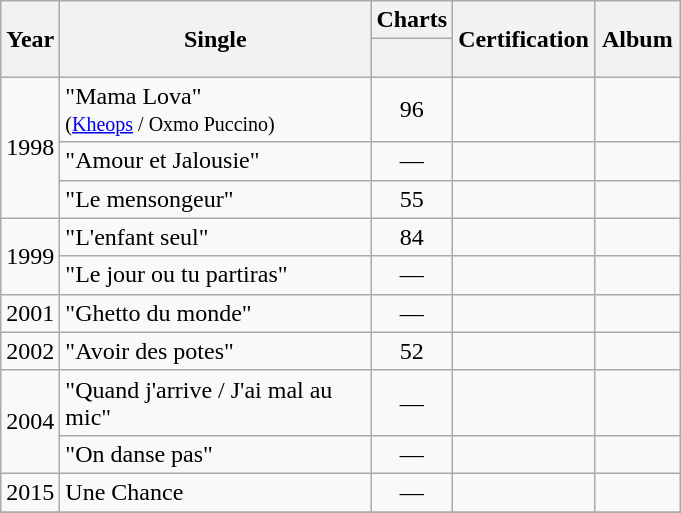<table class="wikitable">
<tr>
<th align="center" rowspan="2" width="10">Year</th>
<th align="center" rowspan="2" width="200">Single</th>
<th align="center" colspan="1">Charts</th>
<th align="center" rowspan="2" width="50">Certification</th>
<th align="center" rowspan="2" width="50">Album</th>
</tr>
<tr>
<th width="20"><br></th>
</tr>
<tr>
<td align="center" rowspan=3>1998</td>
<td>"Mama Lova" <br><small>(<a href='#'>Kheops</a> / Oxmo Puccino)</small></td>
<td align="center">96</td>
<td align="center"></td>
<td align="center"></td>
</tr>
<tr>
<td>"Amour et Jalousie"</td>
<td align="center">—</td>
<td align="center"></td>
<td align="center"></td>
</tr>
<tr>
<td>"Le mensongeur"</td>
<td align="center">55</td>
<td align="center"></td>
<td align="center"></td>
</tr>
<tr>
<td align="center" rowspan=2>1999</td>
<td>"L'enfant seul"</td>
<td align="center">84</td>
<td align="center"></td>
<td align="center"></td>
</tr>
<tr>
<td>"Le jour ou tu partiras"</td>
<td align="center">—</td>
<td align="center"></td>
<td align="center"></td>
</tr>
<tr>
<td align="center">2001</td>
<td>"Ghetto du monde"</td>
<td align="center">—</td>
<td align="center"></td>
<td align="center"></td>
</tr>
<tr>
<td align="center">2002</td>
<td>"Avoir des potes"</td>
<td align="center">52</td>
<td align="center"></td>
<td align="center"></td>
</tr>
<tr>
<td align="center" rowspan=2>2004</td>
<td>"Quand j'arrive / J'ai mal au mic"</td>
<td align="center">—</td>
<td align="center"></td>
<td align="center"></td>
</tr>
<tr>
<td>"On danse pas"</td>
<td align="center">—</td>
<td align="center"></td>
<td align="center"></td>
</tr>
<tr>
<td>2015</td>
<td>Une Chance</td>
<td align="center">—</td>
<td align="center"></td>
<td align="center"></td>
</tr>
<tr>
</tr>
</table>
